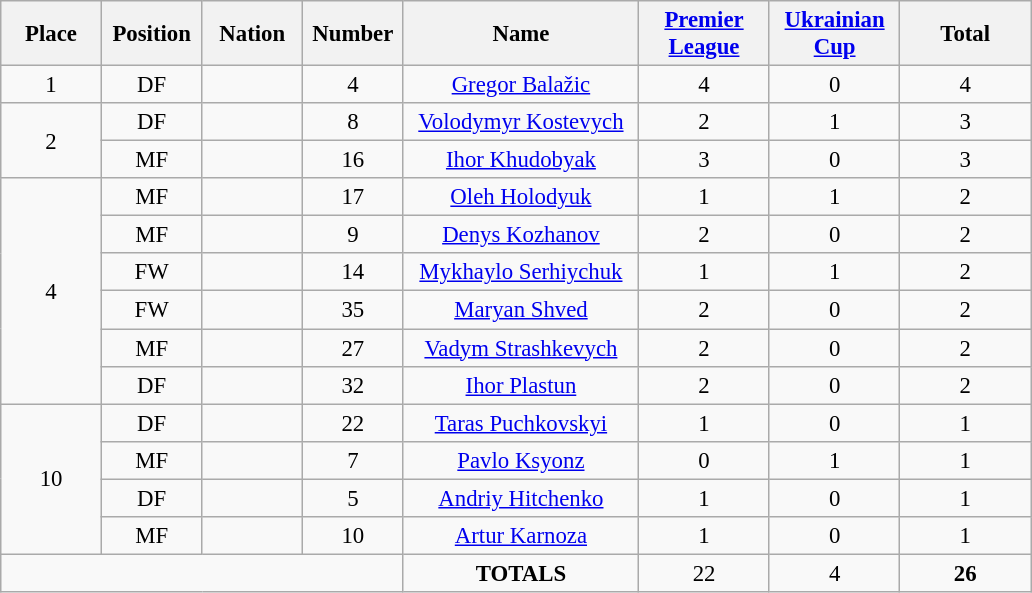<table class="wikitable" style="font-size: 95%; text-align: center;">
<tr>
<th width=60>Place</th>
<th width=60>Position</th>
<th width=60>Nation</th>
<th width=60>Number</th>
<th width=150>Name</th>
<th width=80><a href='#'>Premier League</a></th>
<th width=80><a href='#'>Ukrainian Cup</a></th>
<th width=80>Total</th>
</tr>
<tr>
<td>1</td>
<td>DF</td>
<td></td>
<td>4</td>
<td><a href='#'>Gregor Balažic</a></td>
<td>4</td>
<td>0</td>
<td>4</td>
</tr>
<tr>
<td rowspan="2">2</td>
<td>DF</td>
<td></td>
<td>8</td>
<td><a href='#'>Volodymyr Kostevych</a></td>
<td>2</td>
<td>1</td>
<td>3</td>
</tr>
<tr>
<td>MF</td>
<td></td>
<td>16</td>
<td><a href='#'>Ihor Khudobyak</a></td>
<td>3</td>
<td>0</td>
<td>3</td>
</tr>
<tr>
<td rowspan="6">4</td>
<td>MF</td>
<td></td>
<td>17</td>
<td><a href='#'>Oleh Holodyuk</a></td>
<td>1</td>
<td>1</td>
<td>2</td>
</tr>
<tr>
<td>MF</td>
<td></td>
<td>9</td>
<td><a href='#'>Denys Kozhanov</a></td>
<td>2</td>
<td>0</td>
<td>2</td>
</tr>
<tr>
<td>FW</td>
<td></td>
<td>14</td>
<td><a href='#'>Mykhaylo Serhiychuk</a></td>
<td>1</td>
<td>1</td>
<td>2</td>
</tr>
<tr>
<td>FW</td>
<td></td>
<td>35</td>
<td><a href='#'>Maryan Shved</a></td>
<td>2</td>
<td>0</td>
<td>2</td>
</tr>
<tr>
<td>MF</td>
<td></td>
<td>27</td>
<td><a href='#'>Vadym Strashkevych</a></td>
<td>2</td>
<td>0</td>
<td>2</td>
</tr>
<tr>
<td>DF</td>
<td></td>
<td>32</td>
<td><a href='#'>Ihor Plastun</a></td>
<td>2</td>
<td>0</td>
<td>2</td>
</tr>
<tr>
<td rowspan="4">10</td>
<td>DF</td>
<td></td>
<td>22</td>
<td><a href='#'>Taras Puchkovskyi</a></td>
<td>1</td>
<td>0</td>
<td>1</td>
</tr>
<tr>
<td>MF</td>
<td></td>
<td>7</td>
<td><a href='#'>Pavlo Ksyonz</a></td>
<td>0</td>
<td>1</td>
<td>1</td>
</tr>
<tr>
<td>DF</td>
<td></td>
<td>5</td>
<td><a href='#'>Andriy Hitchenko</a></td>
<td>1</td>
<td>0</td>
<td>1</td>
</tr>
<tr>
<td>MF</td>
<td></td>
<td>10</td>
<td><a href='#'>Artur Karnoza</a></td>
<td>1</td>
<td>0</td>
<td>1</td>
</tr>
<tr>
<td colspan="4"></td>
<td><strong>TOTALS</strong></td>
<td>22</td>
<td>4</td>
<td><strong>26</strong></td>
</tr>
</table>
